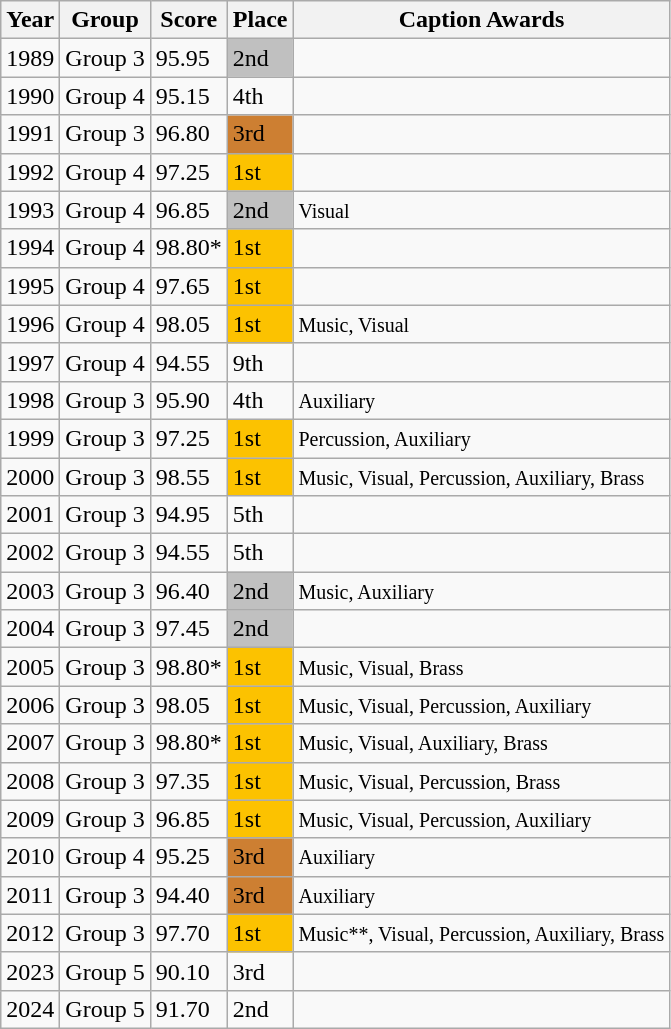<table class="wikitable">
<tr>
<th>Year</th>
<th>Group</th>
<th>Score</th>
<th>Place</th>
<th>Caption Awards</th>
</tr>
<tr>
<td>1989</td>
<td>Group 3</td>
<td>95.95</td>
<td style="background: silver">2nd</td>
<td></td>
</tr>
<tr>
<td>1990</td>
<td>Group 4</td>
<td>95.15</td>
<td>4th</td>
<td></td>
</tr>
<tr>
<td>1991</td>
<td>Group 3</td>
<td>96.80</td>
<td style="background: #CD7F32">3rd</td>
<td></td>
</tr>
<tr>
<td>1992</td>
<td>Group 4</td>
<td>97.25</td>
<td style="background: #FCC200">1st</td>
<td></td>
</tr>
<tr>
<td>1993</td>
<td>Group 4</td>
<td>96.85</td>
<td style="background: silver">2nd</td>
<td><small>Visual</small></td>
</tr>
<tr>
<td>1994</td>
<td>Group 4</td>
<td>98.80*</td>
<td style="background: #FCC200">1st</td>
<td></td>
</tr>
<tr>
<td>1995</td>
<td>Group 4</td>
<td>97.65</td>
<td style="background: #FCC200">1st</td>
<td></td>
</tr>
<tr>
<td>1996</td>
<td>Group 4</td>
<td>98.05</td>
<td style="background: #FCC200">1st</td>
<td><small>Music, Visual</small></td>
</tr>
<tr>
<td>1997</td>
<td>Group 4</td>
<td>94.55</td>
<td>9th</td>
<td></td>
</tr>
<tr>
<td>1998</td>
<td>Group 3</td>
<td>95.90</td>
<td>4th</td>
<td><small>Auxiliary</small></td>
</tr>
<tr>
<td>1999</td>
<td>Group 3</td>
<td>97.25</td>
<td style="background: #FCC200">1st</td>
<td><small>Percussion, Auxiliary</small></td>
</tr>
<tr>
<td>2000</td>
<td>Group 3</td>
<td>98.55</td>
<td style="background: #FCC200">1st</td>
<td><small>Music, Visual, Percussion, Auxiliary, Brass</small></td>
</tr>
<tr>
<td>2001</td>
<td>Group 3</td>
<td>94.95</td>
<td>5th</td>
<td></td>
</tr>
<tr>
<td>2002</td>
<td>Group 3</td>
<td>94.55</td>
<td>5th</td>
<td></td>
</tr>
<tr>
<td>2003</td>
<td>Group 3</td>
<td>96.40</td>
<td style="background: silver">2nd</td>
<td><small>Music, Auxiliary</small></td>
</tr>
<tr>
<td>2004</td>
<td>Group 3</td>
<td>97.45</td>
<td style="background: silver">2nd</td>
<td></td>
</tr>
<tr>
<td>2005</td>
<td>Group 3</td>
<td>98.80*</td>
<td style="background: #FCC200">1st</td>
<td><small>Music, Visual, Brass</small></td>
</tr>
<tr>
<td>2006</td>
<td>Group 3</td>
<td>98.05</td>
<td style="background: #FCC200">1st</td>
<td><small>Music, Visual, Percussion, Auxiliary</small></td>
</tr>
<tr>
<td>2007</td>
<td>Group 3</td>
<td>98.80*</td>
<td style="background: #FCC200">1st</td>
<td><small>Music, Visual, Auxiliary, Brass</small></td>
</tr>
<tr>
<td>2008</td>
<td>Group 3</td>
<td>97.35</td>
<td style="background: #FCC200">1st</td>
<td><small>Music, Visual, Percussion, Brass</small></td>
</tr>
<tr>
<td>2009</td>
<td>Group 3</td>
<td>96.85</td>
<td style="background: #FCC200">1st</td>
<td><small>Music, Visual, Percussion, Auxiliary</small></td>
</tr>
<tr>
<td>2010</td>
<td>Group 4</td>
<td>95.25</td>
<td style="background: #CD7F32">3rd</td>
<td><small>Auxiliary</small></td>
</tr>
<tr>
<td>2011</td>
<td>Group 3</td>
<td>94.40</td>
<td style="background: #CD7F32">3rd</td>
<td><small>Auxiliary</small></td>
</tr>
<tr>
<td>2012</td>
<td>Group 3</td>
<td>97.70</td>
<td style="background: #FCC200">1st</td>
<td><small>Music**, Visual, Percussion, Auxiliary, Brass</small></td>
</tr>
<tr>
<td>2023</td>
<td>Group 5</td>
<td>90.10</td>
<td>3rd</td>
<td></td>
</tr>
<tr>
<td>2024</td>
<td>Group 5</td>
<td>91.70</td>
<td>2nd</td>
<td></td>
</tr>
</table>
